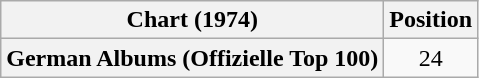<table class="wikitable plainrowheaders" style="text-align:center">
<tr>
<th scope="col">Chart (1974)</th>
<th scope="col">Position</th>
</tr>
<tr>
<th scope="row">German Albums (Offizielle Top 100)</th>
<td>24</td>
</tr>
</table>
